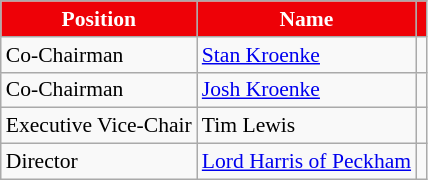<table class="wikitable" style="text-align:left; font-size:90%;">
<tr>
<th style="background-color:#ee0107; color:#ffffff;">Position</th>
<th style="background-color:#ee0107; color:#ffffff;">Name</th>
<th style="background-color:#ee0107; color:#ffffff;"></th>
</tr>
<tr>
<td>Co-Chairman</td>
<td> <a href='#'>Stan Kroenke</a></td>
<td style="text-align:center;"></td>
</tr>
<tr>
<td>Co-Chairman</td>
<td> <a href='#'>Josh Kroenke</a></td>
<td style="text-align:center;"></td>
</tr>
<tr>
<td>Executive Vice-Chair</td>
<td> Tim Lewis</td>
<td style="text-align:center;"></td>
</tr>
<tr>
<td>Director</td>
<td> <a href='#'>Lord Harris of Peckham</a></td>
<td style="text-align:center;"></td>
</tr>
</table>
